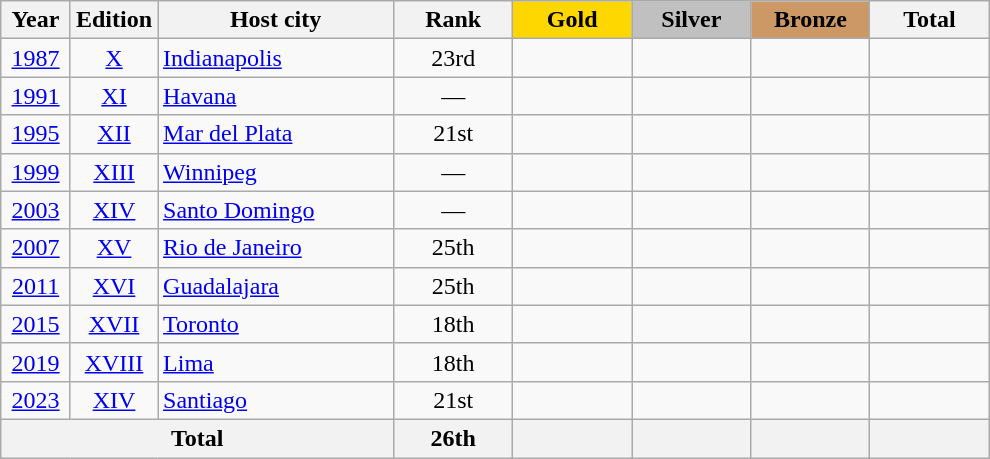<table class="wikitable sortable" style="text-align:center;">
<tr>
<th scope="col"> Year </th>
<th scope="col">Edition</th>
<th scope="col" style="width:150px;">Host city</th>
<th scope="col" style="width:4.5em;"> Rank </th>
<th scope="col" style="width:4.5em; background:gold">Gold</th>
<th scope="col" style="width:4.5em; background:silver">Silver</th>
<th scope="col" style="width:4.5em; background:#cc9966">Bronze</th>
<th scope="col" style="width:4.5em;">Total</th>
</tr>
<tr class="sortbottom">
<td><a href='#'>1987</a></td>
<td><a href='#'>X</a></td>
<td align=left> <a href='#'>Indianapolis</a></td>
<td>23rd</td>
<td></td>
<td></td>
<td></td>
<td></td>
</tr>
<tr>
<td><a href='#'>1991</a></td>
<td><a href='#'>XI</a></td>
<td align=left> <a href='#'>Havana</a></td>
<td>—</td>
<td></td>
<td></td>
<td></td>
<td></td>
</tr>
<tr>
<td><a href='#'>1995</a></td>
<td><a href='#'>XII</a></td>
<td align=left> <a href='#'>Mar del Plata</a></td>
<td>21st</td>
<td></td>
<td></td>
<td></td>
<td></td>
</tr>
<tr>
<td><a href='#'>1999</a></td>
<td><a href='#'>XIII</a></td>
<td align=left> <a href='#'>Winnipeg</a></td>
<td>—</td>
<td></td>
<td></td>
<td></td>
<td></td>
</tr>
<tr>
<td><a href='#'>2003</a></td>
<td><a href='#'>XIV</a></td>
<td align=left> <a href='#'>Santo Domingo</a></td>
<td>—</td>
<td></td>
<td></td>
<td></td>
<td></td>
</tr>
<tr>
<td><a href='#'>2007</a></td>
<td><a href='#'>XV</a></td>
<td align=left> <a href='#'>Rio de Janeiro</a></td>
<td>25th</td>
<td></td>
<td></td>
<td></td>
<td></td>
</tr>
<tr>
<td><a href='#'>2011</a></td>
<td><a href='#'>XVI</a></td>
<td align=left> <a href='#'>Guadalajara</a></td>
<td>25th</td>
<td></td>
<td></td>
<td></td>
<td></td>
</tr>
<tr>
<td><a href='#'>2015</a></td>
<td><a href='#'>XVII</a></td>
<td align=left> <a href='#'>Toronto</a></td>
<td>18th</td>
<td></td>
<td></td>
<td></td>
<td></td>
</tr>
<tr>
<td><a href='#'>2019</a></td>
<td><a href='#'>XVIII</a></td>
<td align=left> <a href='#'>Lima</a></td>
<td>18th</td>
<td></td>
<td></td>
<td></td>
<td></td>
</tr>
<tr>
<td><a href='#'>2023</a></td>
<td><a href='#'>XIV</a></td>
<td align=left> <a href='#'>Santiago</a></td>
<td>21st</td>
<td></td>
<td></td>
<td></td>
<td></td>
</tr>
<tr class="sortbottom">
<th colspan=3>Total</th>
<th>26th</th>
<th></th>
<th></th>
<th></th>
<th></th>
</tr>
</table>
